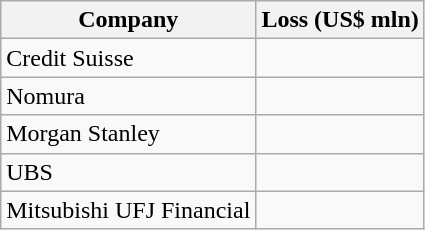<table class="wikitable floatright sortable mw-collapsible">
<tr>
<th scope="col">Company</th>
<th scope="col">Loss (US$ mln)</th>
</tr>
<tr>
<td>Credit Suisse</td>
<td></td>
</tr>
<tr>
<td>Nomura</td>
<td></td>
</tr>
<tr>
<td>Morgan Stanley</td>
<td></td>
</tr>
<tr>
<td>UBS</td>
<td></td>
</tr>
<tr>
<td>Mitsubishi UFJ Financial</td>
<td></td>
</tr>
</table>
